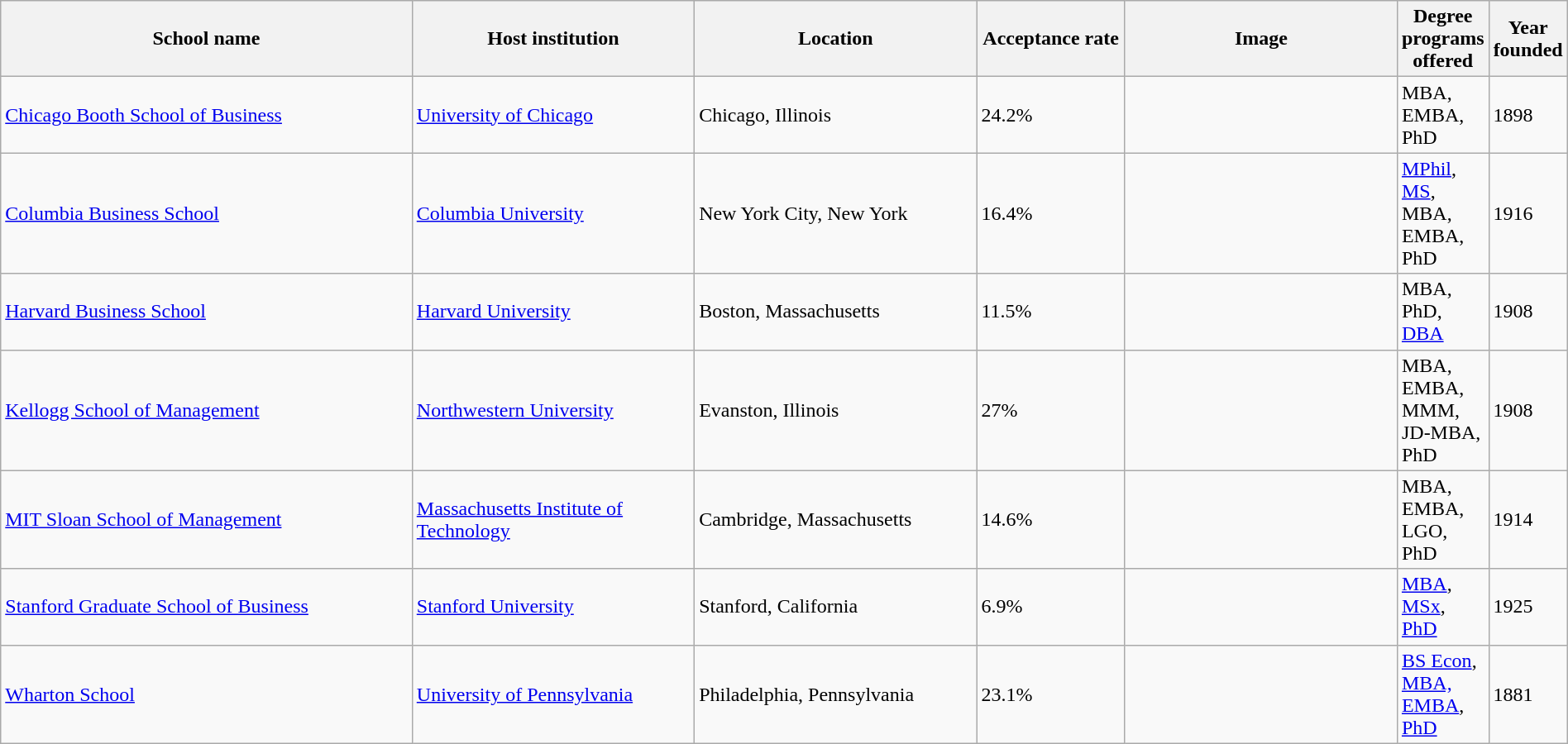<table class="wikitable sortable" style="width:100%">
<tr>
<th style="width:30%;">School name</th>
<th style="width:20%;">Host institution</th>
<th style="width:20%;">Location</th>
<th style="width:10%;">Acceptance rate</th>
<th style="width:30%;" class="unsortable">Image</th>
<th style="width:*;" class="unsortable">Degree programs offered</th>
<th style="width:5%;">Year founded</th>
</tr>
<tr>
<td><a href='#'>Chicago Booth School of Business</a></td>
<td><a href='#'>University of Chicago</a></td>
<td>Chicago, Illinois</td>
<td>24.2%</td>
<td></td>
<td>MBA, EMBA, PhD</td>
<td>1898</td>
</tr>
<tr>
<td><a href='#'>Columbia Business School</a></td>
<td><a href='#'>Columbia University</a></td>
<td>New York City, New York</td>
<td>16.4%</td>
<td></td>
<td><a href='#'>MPhil</a>, <a href='#'>MS</a>, MBA, EMBA, PhD</td>
<td>1916</td>
</tr>
<tr>
<td><a href='#'>Harvard Business School</a></td>
<td><a href='#'>Harvard University</a></td>
<td>Boston, Massachusetts</td>
<td>11.5%</td>
<td></td>
<td>MBA, PhD, <a href='#'>DBA</a></td>
<td>1908</td>
</tr>
<tr>
<td><a href='#'>Kellogg School of Management</a></td>
<td><a href='#'>Northwestern University</a></td>
<td>Evanston, Illinois</td>
<td>27%</td>
<td></td>
<td>MBA, EMBA, MMM, JD-MBA, PhD</td>
<td>1908</td>
</tr>
<tr>
<td><a href='#'>MIT Sloan School of Management</a></td>
<td><a href='#'>Massachusetts Institute of Technology</a></td>
<td>Cambridge, Massachusetts</td>
<td>14.6%</td>
<td></td>
<td>MBA, EMBA, LGO, PhD</td>
<td>1914</td>
</tr>
<tr>
<td><a href='#'>Stanford Graduate School of Business</a></td>
<td><a href='#'>Stanford University</a></td>
<td>Stanford, California</td>
<td>6.9%</td>
<td></td>
<td><a href='#'>MBA</a>, <a href='#'>MSx</a>, <a href='#'>PhD</a></td>
<td>1925</td>
</tr>
<tr>
<td><a href='#'>Wharton School</a></td>
<td><a href='#'>University of Pennsylvania</a></td>
<td>Philadelphia, Pennsylvania</td>
<td>23.1%</td>
<td></td>
<td><a href='#'>BS Econ</a>, <a href='#'>MBA, EMBA</a>, <a href='#'>PhD</a></td>
<td>1881</td>
</tr>
</table>
